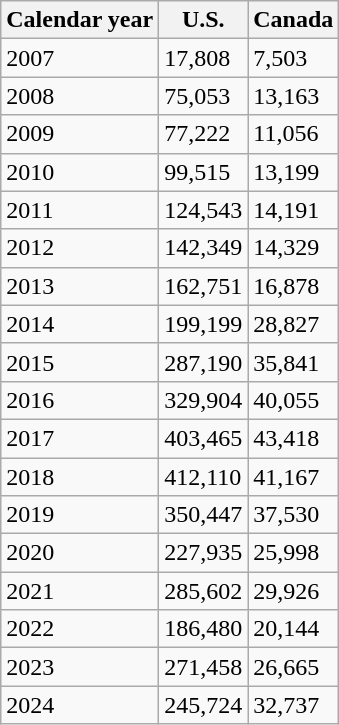<table class="wikitable">
<tr>
<th>Calendar year</th>
<th>U.S.</th>
<th>Canada</th>
</tr>
<tr>
<td>2007</td>
<td>17,808</td>
<td>7,503</td>
</tr>
<tr>
<td>2008</td>
<td>75,053</td>
<td>13,163</td>
</tr>
<tr>
<td>2009</td>
<td>77,222</td>
<td>11,056</td>
</tr>
<tr>
<td>2010</td>
<td>99,515</td>
<td>13,199</td>
</tr>
<tr>
<td>2011</td>
<td>124,543</td>
<td>14,191</td>
</tr>
<tr>
<td>2012</td>
<td>142,349</td>
<td>14,329</td>
</tr>
<tr>
<td>2013</td>
<td>162,751</td>
<td>16,878</td>
</tr>
<tr>
<td>2014</td>
<td>199,199</td>
<td>28,827</td>
</tr>
<tr>
<td>2015</td>
<td>287,190</td>
<td>35,841</td>
</tr>
<tr>
<td>2016</td>
<td>329,904</td>
<td>40,055</td>
</tr>
<tr>
<td>2017</td>
<td>403,465</td>
<td>43,418</td>
</tr>
<tr>
<td>2018</td>
<td>412,110</td>
<td>41,167</td>
</tr>
<tr>
<td>2019</td>
<td>350,447</td>
<td>37,530</td>
</tr>
<tr>
<td>2020</td>
<td>227,935</td>
<td>25,998</td>
</tr>
<tr>
<td>2021</td>
<td>285,602</td>
<td>29,926</td>
</tr>
<tr>
<td>2022</td>
<td>186,480</td>
<td>20,144</td>
</tr>
<tr>
<td>2023</td>
<td>271,458</td>
<td>26,665</td>
</tr>
<tr>
<td>2024</td>
<td>245,724</td>
<td>32,737</td>
</tr>
</table>
